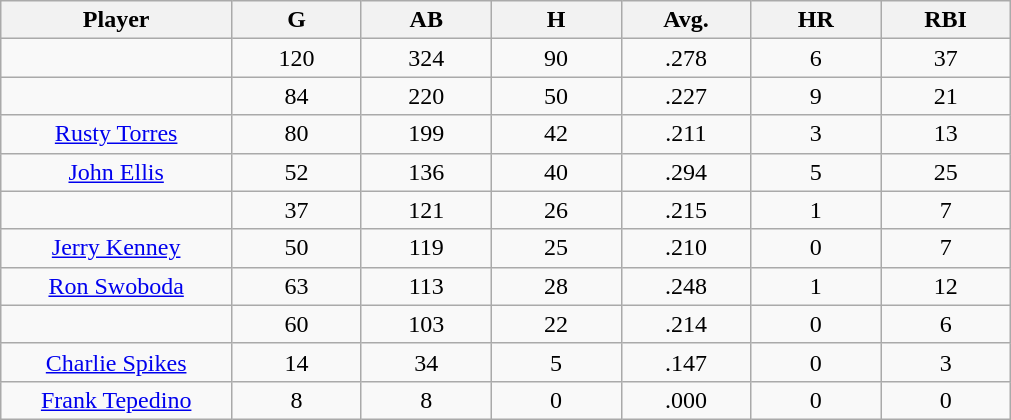<table class="wikitable sortable">
<tr>
<th bgcolor="#DDDDFF" width="16%">Player</th>
<th bgcolor="#DDDDFF" width="9%">G</th>
<th bgcolor="#DDDDFF" width="9%">AB</th>
<th bgcolor="#DDDDFF" width="9%">H</th>
<th bgcolor="#DDDDFF" width="9%">Avg.</th>
<th bgcolor="#DDDDFF" width="9%">HR</th>
<th bgcolor="#DDDDFF" width="9%">RBI</th>
</tr>
<tr align="center">
<td></td>
<td>120</td>
<td>324</td>
<td>90</td>
<td>.278</td>
<td>6</td>
<td>37</td>
</tr>
<tr align="center">
<td></td>
<td>84</td>
<td>220</td>
<td>50</td>
<td>.227</td>
<td>9</td>
<td>21</td>
</tr>
<tr align="center">
<td><a href='#'>Rusty Torres</a></td>
<td>80</td>
<td>199</td>
<td>42</td>
<td>.211</td>
<td>3</td>
<td>13</td>
</tr>
<tr align=center>
<td><a href='#'>John Ellis</a></td>
<td>52</td>
<td>136</td>
<td>40</td>
<td>.294</td>
<td>5</td>
<td>25</td>
</tr>
<tr align=center>
<td></td>
<td>37</td>
<td>121</td>
<td>26</td>
<td>.215</td>
<td>1</td>
<td>7</td>
</tr>
<tr align="center">
<td><a href='#'>Jerry Kenney</a></td>
<td>50</td>
<td>119</td>
<td>25</td>
<td>.210</td>
<td>0</td>
<td>7</td>
</tr>
<tr align=center>
<td><a href='#'>Ron Swoboda</a></td>
<td>63</td>
<td>113</td>
<td>28</td>
<td>.248</td>
<td>1</td>
<td>12</td>
</tr>
<tr align=center>
<td></td>
<td>60</td>
<td>103</td>
<td>22</td>
<td>.214</td>
<td>0</td>
<td>6</td>
</tr>
<tr align="center">
<td><a href='#'>Charlie Spikes</a></td>
<td>14</td>
<td>34</td>
<td>5</td>
<td>.147</td>
<td>0</td>
<td>3</td>
</tr>
<tr align=center>
<td><a href='#'>Frank Tepedino</a></td>
<td>8</td>
<td>8</td>
<td>0</td>
<td>.000</td>
<td>0</td>
<td>0</td>
</tr>
</table>
